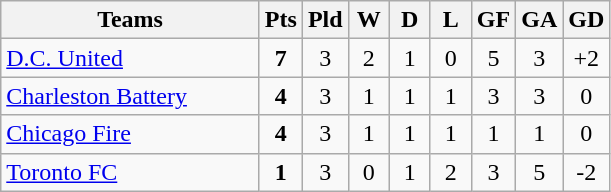<table class="wikitable" style="text-align: center;">
<tr>
<th width="165">Teams</th>
<th width="20">Pts</th>
<th width="20">Pld</th>
<th width="20">W</th>
<th width="20">D</th>
<th width="20">L</th>
<th width="20">GF</th>
<th width="20">GA</th>
<th width="20">GD</th>
</tr>
<tr>
<td style="text-align:left;"><a href='#'>D.C. United</a></td>
<td><strong>7</strong></td>
<td>3</td>
<td>2</td>
<td>1</td>
<td>0</td>
<td>5</td>
<td>3</td>
<td>+2</td>
</tr>
<tr>
<td style="text-align:left;"><a href='#'>Charleston Battery</a></td>
<td><strong>4</strong></td>
<td>3</td>
<td>1</td>
<td>1</td>
<td>1</td>
<td>3</td>
<td>3</td>
<td>0</td>
</tr>
<tr>
<td style="text-align:left;"><a href='#'>Chicago Fire</a></td>
<td><strong>4</strong></td>
<td>3</td>
<td>1</td>
<td>1</td>
<td>1</td>
<td>1</td>
<td>1</td>
<td>0</td>
</tr>
<tr>
<td style="text-align:left;"><a href='#'>Toronto FC</a></td>
<td><strong>1</strong></td>
<td>3</td>
<td>0</td>
<td>1</td>
<td>2</td>
<td>3</td>
<td>5</td>
<td>-2</td>
</tr>
</table>
